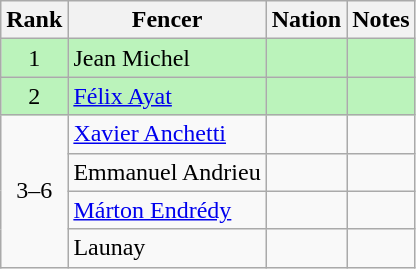<table class="wikitable sortable" style="text-align:center">
<tr>
<th>Rank</th>
<th>Fencer</th>
<th>Nation</th>
<th>Notes</th>
</tr>
<tr bgcolor=bbf3bb>
<td>1</td>
<td align=left>Jean Michel</td>
<td align=left></td>
<td></td>
</tr>
<tr bgcolor=bbf3bb>
<td>2</td>
<td align=left><a href='#'>Félix Ayat</a></td>
<td align=left></td>
<td></td>
</tr>
<tr>
<td rowspan=4>3–6</td>
<td align=left><a href='#'>Xavier Anchetti</a></td>
<td align=left></td>
<td></td>
</tr>
<tr>
<td align=left>Emmanuel Andrieu</td>
<td align=left></td>
<td></td>
</tr>
<tr>
<td align=left><a href='#'>Márton Endrédy</a></td>
<td align=left></td>
<td></td>
</tr>
<tr>
<td align=left>Launay</td>
<td align=left></td>
<td></td>
</tr>
</table>
